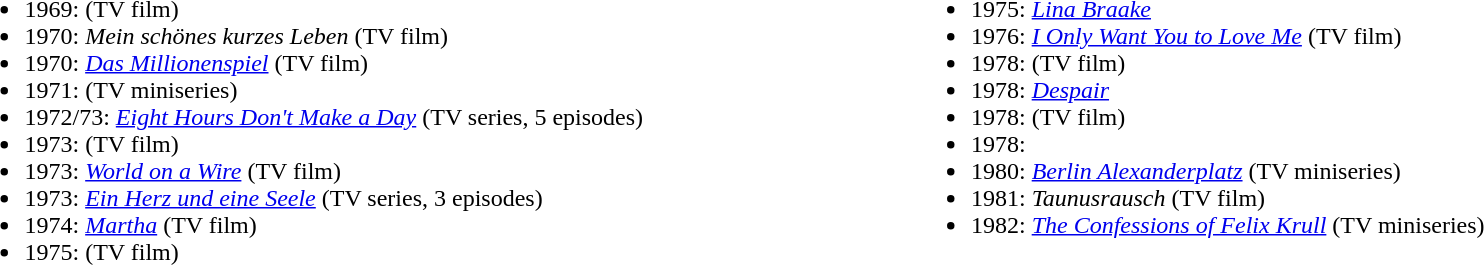<table width="100%" align="center">
<tr>
<td width="40%" valign="top"><br><ul><li>1969: <em></em> (TV film)</li><li>1970: <em>Mein schönes kurzes Leben</em> (TV film)</li><li>1970: <em><a href='#'>Das Millionenspiel</a></em> (TV film)</li><li>1971: <em></em> (TV miniseries)</li><li>1972/73: <em><a href='#'>Eight Hours Don't Make a Day</a></em> (TV series, 5 episodes)</li><li>1973: <em></em> (TV film)</li><li>1973: <em><a href='#'>World on a Wire</a></em> (TV film)</li><li>1973: <em><a href='#'>Ein Herz und eine Seele</a></em> (TV series, 3 episodes)</li><li>1974: <em><a href='#'>Martha</a></em> (TV film)</li><li>1975: <em></em> (TV film)</li></ul></td>
<td width="40%" valign="top"><br><ul><li>1975: <em><a href='#'>Lina Braake</a></em></li><li>1976: <em><a href='#'>I Only Want You to Love Me</a></em> (TV film)</li><li>1978: <em></em> (TV film)</li><li>1978: <em><a href='#'>Despair</a></em></li><li>1978: <em></em> (TV film)</li><li>1978: <em></em></li><li>1980: <em><a href='#'>Berlin Alexanderplatz</a></em> (TV miniseries)</li><li>1981: <em>Taunusrausch</em> (TV film)</li><li>1982: <em><a href='#'>The Confessions of Felix Krull</a></em> (TV miniseries)</li></ul></td>
</tr>
</table>
